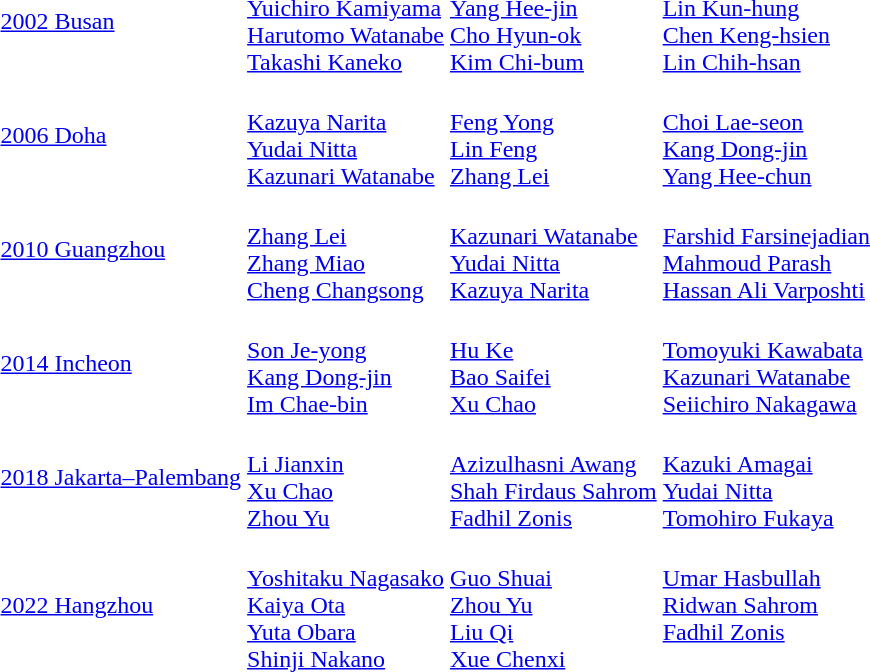<table>
<tr>
<td><a href='#'>2002 Busan</a></td>
<td><br><a href='#'>Yuichiro Kamiyama</a><br><a href='#'>Harutomo Watanabe</a><br><a href='#'>Takashi Kaneko</a></td>
<td><br><a href='#'>Yang Hee-jin</a><br><a href='#'>Cho Hyun-ok</a><br><a href='#'>Kim Chi-bum</a></td>
<td><br><a href='#'>Lin Kun-hung</a><br><a href='#'>Chen Keng-hsien</a><br><a href='#'>Lin Chih-hsan</a></td>
</tr>
<tr>
<td><a href='#'>2006 Doha</a></td>
<td><br><a href='#'>Kazuya Narita</a><br><a href='#'>Yudai Nitta</a><br><a href='#'>Kazunari Watanabe</a></td>
<td><br><a href='#'>Feng Yong</a><br><a href='#'>Lin Feng</a><br><a href='#'>Zhang Lei</a></td>
<td><br><a href='#'>Choi Lae-seon</a><br><a href='#'>Kang Dong-jin</a><br><a href='#'>Yang Hee-chun</a></td>
</tr>
<tr>
<td><a href='#'>2010 Guangzhou</a></td>
<td><br><a href='#'>Zhang Lei</a><br><a href='#'>Zhang Miao</a><br><a href='#'>Cheng Changsong</a></td>
<td><br><a href='#'>Kazunari Watanabe</a><br><a href='#'>Yudai Nitta</a><br><a href='#'>Kazuya Narita</a></td>
<td><br><a href='#'>Farshid Farsinejadian</a><br><a href='#'>Mahmoud Parash</a><br><a href='#'>Hassan Ali Varposhti</a></td>
</tr>
<tr>
<td><a href='#'>2014 Incheon</a></td>
<td><br><a href='#'>Son Je-yong</a><br><a href='#'>Kang Dong-jin</a><br><a href='#'>Im Chae-bin</a></td>
<td><br><a href='#'>Hu Ke</a><br><a href='#'>Bao Saifei</a><br><a href='#'>Xu Chao</a></td>
<td><br><a href='#'>Tomoyuki Kawabata</a><br><a href='#'>Kazunari Watanabe</a><br><a href='#'>Seiichiro Nakagawa</a></td>
</tr>
<tr>
<td><a href='#'>2018 Jakarta–Palembang</a></td>
<td><br><a href='#'>Li Jianxin</a><br><a href='#'>Xu Chao</a><br><a href='#'>Zhou Yu</a></td>
<td><br><a href='#'>Azizulhasni Awang</a><br><a href='#'>Shah Firdaus Sahrom</a><br><a href='#'>Fadhil Zonis</a></td>
<td><br><a href='#'>Kazuki Amagai</a><br><a href='#'>Yudai Nitta</a><br><a href='#'>Tomohiro Fukaya</a></td>
</tr>
<tr>
<td><a href='#'>2022 Hangzhou</a></td>
<td><br><a href='#'>Yoshitaku Nagasako</a><br><a href='#'>Kaiya Ota</a><br><a href='#'>Yuta Obara</a><br><a href='#'>Shinji Nakano</a></td>
<td><br><a href='#'>Guo Shuai</a><br><a href='#'>Zhou Yu</a><br><a href='#'>Liu Qi</a><br><a href='#'>Xue Chenxi</a></td>
<td valign=top><br><a href='#'>Umar Hasbullah</a><br><a href='#'>Ridwan Sahrom</a><br><a href='#'>Fadhil Zonis</a></td>
</tr>
</table>
